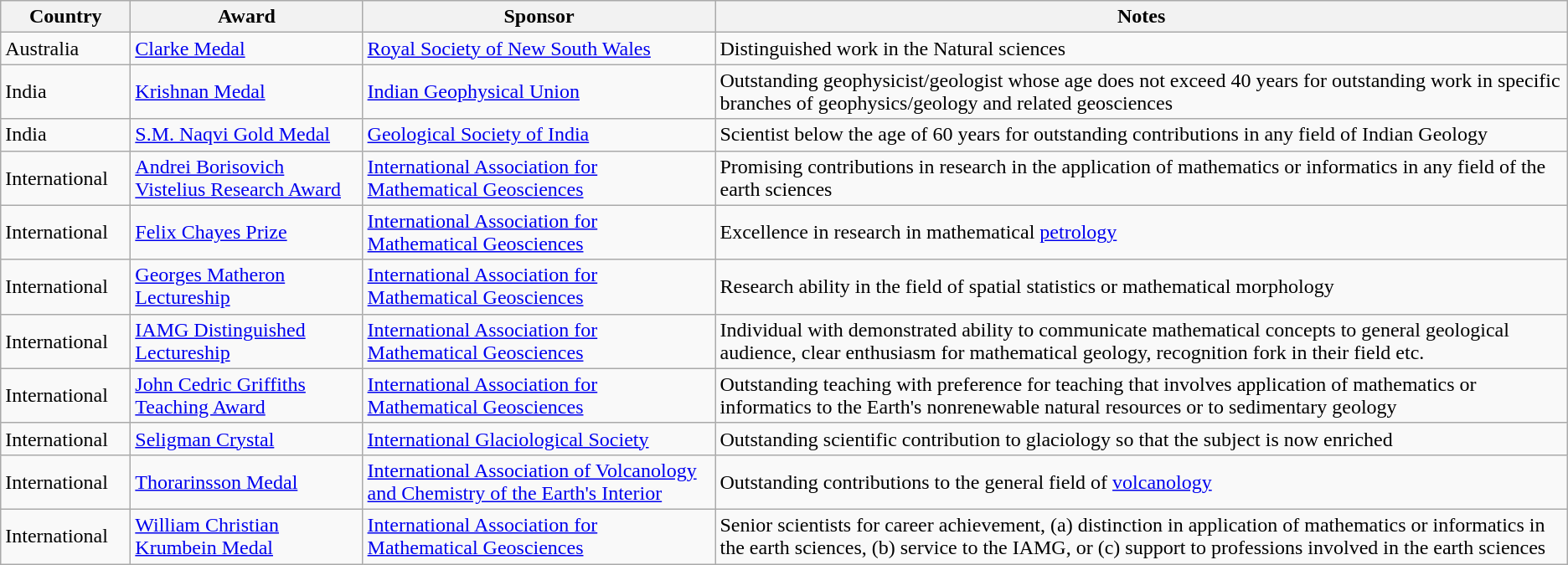<table Class="wikitable sortable">
<tr>
<th style="width:6em;">Country</th>
<th>Award</th>
<th>Sponsor</th>
<th>Notes</th>
</tr>
<tr>
<td>Australia</td>
<td><a href='#'>Clarke Medal</a></td>
<td><a href='#'>Royal Society of New South Wales</a></td>
<td>Distinguished work in the Natural sciences</td>
</tr>
<tr>
<td>India</td>
<td><a href='#'>Krishnan Medal</a></td>
<td><a href='#'>Indian Geophysical Union</a></td>
<td>Outstanding geophysicist/geologist whose age does not exceed 40 years for outstanding work in specific branches of geophysics/geology and related geosciences</td>
</tr>
<tr>
<td>India</td>
<td><a href='#'>S.M. Naqvi Gold Medal</a></td>
<td><a href='#'>Geological Society of India</a></td>
<td>Scientist below the age of 60 years for outstanding contributions in any field of Indian Geology</td>
</tr>
<tr>
<td>International</td>
<td><a href='#'>Andrei Borisovich Vistelius Research Award</a></td>
<td><a href='#'>International Association for Mathematical Geosciences</a></td>
<td>Promising contributions in research in the application of mathematics or informatics in any field of the earth sciences</td>
</tr>
<tr>
<td>International</td>
<td><a href='#'>Felix Chayes Prize</a></td>
<td><a href='#'>International Association for Mathematical Geosciences</a></td>
<td>Excellence in research in mathematical <a href='#'>petrology</a></td>
</tr>
<tr>
<td>International</td>
<td><a href='#'>Georges Matheron Lectureship</a></td>
<td><a href='#'>International Association for Mathematical Geosciences</a></td>
<td>Research ability in the field of spatial statistics or mathematical morphology</td>
</tr>
<tr>
<td>International</td>
<td><a href='#'>IAMG Distinguished Lectureship</a></td>
<td><a href='#'>International Association for Mathematical Geosciences</a></td>
<td>Individual with demonstrated ability to communicate mathematical concepts to general geological audience, clear enthusiasm for mathematical geology, recognition fork in their field etc.</td>
</tr>
<tr>
<td>International</td>
<td><a href='#'>John Cedric Griffiths Teaching Award</a></td>
<td><a href='#'>International Association for Mathematical Geosciences</a></td>
<td>Outstanding teaching with preference for teaching that involves application of mathematics or informatics to the Earth's nonrenewable natural resources or to sedimentary geology</td>
</tr>
<tr>
<td>International</td>
<td><a href='#'>Seligman Crystal</a></td>
<td><a href='#'>International Glaciological Society</a></td>
<td>Outstanding scientific contribution to glaciology so that the subject is now enriched</td>
</tr>
<tr>
<td>International</td>
<td><a href='#'>Thorarinsson Medal</a></td>
<td><a href='#'>International Association of Volcanology and Chemistry of the Earth's Interior</a></td>
<td>Outstanding contributions to the general field of <a href='#'>volcanology</a></td>
</tr>
<tr>
<td>International</td>
<td><a href='#'>William Christian Krumbein Medal</a></td>
<td><a href='#'>International Association for Mathematical Geosciences</a></td>
<td>Senior scientists for career achievement, (a) distinction in application of mathematics or informatics in the earth sciences, (b) service to the IAMG, or (c) support to professions involved in the earth sciences</td>
</tr>
</table>
